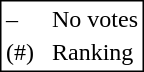<table style="border:1px solid black;">
<tr>
<td>–</td>
<td> </td>
<td>No votes</td>
</tr>
<tr>
<td>(#)</td>
<td> </td>
<td>Ranking</td>
</tr>
</table>
